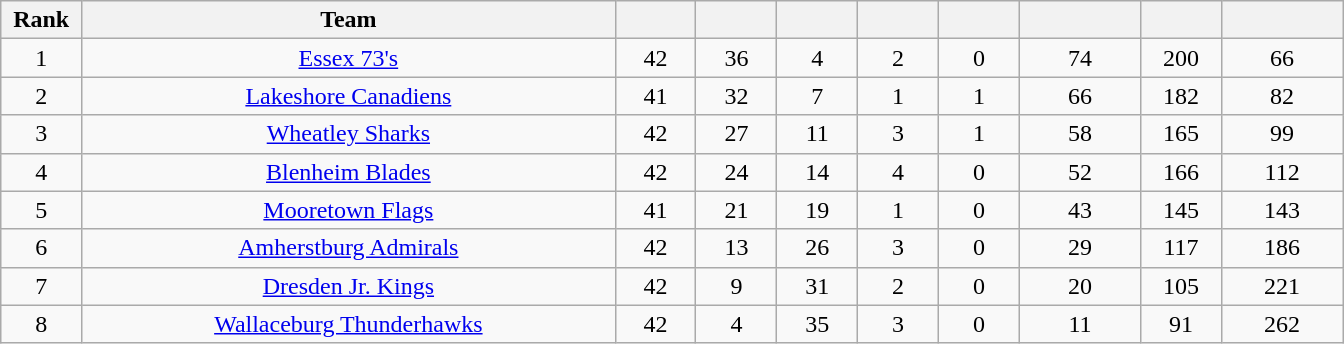<table class="wikitable" style="text-align:center">
<tr>
<th bgcolor="#DDDDFF" width="5%">Rank</th>
<th bgcolor="#DDDDFF" width="33%">Team</th>
<th bgcolor="#DDDDFF" width="5%"></th>
<th bgcolor="#DDDDFF" width="5%"></th>
<th bgcolor="#DDDDFF" width="5%"></th>
<th bgcolor="#DDDDFF" width="5%"></th>
<th bgcolor="#DDDDFF" width="5%"></th>
<th bgcolor="#DDDDFF" width="7.5%"></th>
<th bgcolor="#DDDDFF" width="5%"></th>
<th bgcolor="#DDDDFF" width="7.5%"></th>
</tr>
<tr>
<td>1</td>
<td><a href='#'>Essex 73's</a></td>
<td>42</td>
<td>36</td>
<td>4</td>
<td>2</td>
<td>0</td>
<td>74</td>
<td>200</td>
<td>66</td>
</tr>
<tr>
<td>2</td>
<td><a href='#'>Lakeshore Canadiens</a></td>
<td>41</td>
<td>32</td>
<td>7</td>
<td>1</td>
<td>1</td>
<td>66</td>
<td>182</td>
<td>82</td>
</tr>
<tr>
<td>3</td>
<td><a href='#'>Wheatley Sharks</a></td>
<td>42</td>
<td>27</td>
<td>11</td>
<td>3</td>
<td>1</td>
<td>58</td>
<td>165</td>
<td>99</td>
</tr>
<tr>
<td>4</td>
<td><a href='#'>Blenheim Blades</a></td>
<td>42</td>
<td>24</td>
<td>14</td>
<td>4</td>
<td>0</td>
<td>52</td>
<td>166</td>
<td>112</td>
</tr>
<tr>
<td>5</td>
<td><a href='#'>Mooretown Flags</a></td>
<td>41</td>
<td>21</td>
<td>19</td>
<td>1</td>
<td>0</td>
<td>43</td>
<td>145</td>
<td>143</td>
</tr>
<tr>
<td>6</td>
<td><a href='#'>Amherstburg Admirals</a></td>
<td>42</td>
<td>13</td>
<td>26</td>
<td>3</td>
<td>0</td>
<td>29</td>
<td>117</td>
<td>186</td>
</tr>
<tr>
<td>7</td>
<td><a href='#'>Dresden Jr. Kings</a></td>
<td>42</td>
<td>9</td>
<td>31</td>
<td>2</td>
<td>0</td>
<td>20</td>
<td>105</td>
<td>221</td>
</tr>
<tr>
<td>8</td>
<td><a href='#'>Wallaceburg Thunderhawks</a></td>
<td>42</td>
<td>4</td>
<td>35</td>
<td>3</td>
<td>0</td>
<td>11</td>
<td>91</td>
<td>262</td>
</tr>
</table>
